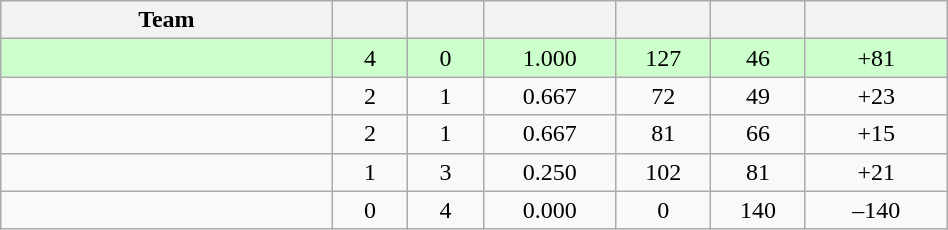<table class="wikitable" style="text-align:center; width:50%">
<tr>
<th width="35%">Team</th>
<th width="8%"></th>
<th width="8%"></th>
<th width="14%"></th>
<th width="10%"></th>
<th width="10%"></th>
<th width="15%"></th>
</tr>
<tr style="background:#CCFFCC;">
<td style="text-align:left;"></td>
<td>4</td>
<td>0</td>
<td>1.000</td>
<td>127</td>
<td>46</td>
<td>+81</td>
</tr>
<tr>
<td style="text-align:left;"></td>
<td>2</td>
<td>1</td>
<td>0.667</td>
<td>72</td>
<td>49</td>
<td>+23</td>
</tr>
<tr>
<td style="text-align:left;"></td>
<td>2</td>
<td>1</td>
<td>0.667</td>
<td>81</td>
<td>66</td>
<td>+15</td>
</tr>
<tr>
<td style="text-align:left;"></td>
<td>1</td>
<td>3</td>
<td>0.250</td>
<td>102</td>
<td>81</td>
<td>+21</td>
</tr>
<tr>
<td style="text-align:left;"></td>
<td>0</td>
<td>4</td>
<td>0.000</td>
<td>0</td>
<td>140</td>
<td>–140</td>
</tr>
</table>
